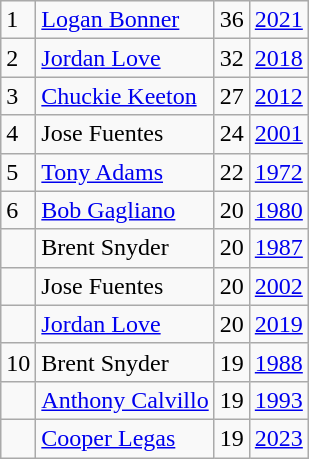<table class="wikitable">
<tr>
<td>1</td>
<td><a href='#'>Logan Bonner</a></td>
<td>36</td>
<td><a href='#'>2021</a></td>
</tr>
<tr>
<td>2</td>
<td><a href='#'>Jordan Love</a></td>
<td>32</td>
<td><a href='#'>2018</a></td>
</tr>
<tr>
<td>3</td>
<td><a href='#'>Chuckie Keeton</a></td>
<td>27</td>
<td><a href='#'>2012</a></td>
</tr>
<tr>
<td>4</td>
<td>Jose Fuentes</td>
<td>24</td>
<td><a href='#'>2001</a></td>
</tr>
<tr>
<td>5</td>
<td><a href='#'>Tony Adams</a></td>
<td>22</td>
<td><a href='#'>1972</a></td>
</tr>
<tr>
<td>6</td>
<td><a href='#'>Bob Gagliano</a></td>
<td>20</td>
<td><a href='#'>1980</a></td>
</tr>
<tr>
<td></td>
<td>Brent Snyder</td>
<td>20</td>
<td><a href='#'>1987</a></td>
</tr>
<tr>
<td></td>
<td>Jose Fuentes</td>
<td>20</td>
<td><a href='#'>2002</a></td>
</tr>
<tr>
<td></td>
<td><a href='#'>Jordan Love</a></td>
<td>20</td>
<td><a href='#'>2019</a></td>
</tr>
<tr>
<td>10</td>
<td>Brent Snyder</td>
<td>19</td>
<td><a href='#'>1988</a></td>
</tr>
<tr>
<td></td>
<td><a href='#'>Anthony Calvillo</a></td>
<td>19</td>
<td><a href='#'>1993</a></td>
</tr>
<tr>
<td></td>
<td><a href='#'>Cooper Legas</a></td>
<td>19</td>
<td><a href='#'>2023</a></td>
</tr>
</table>
